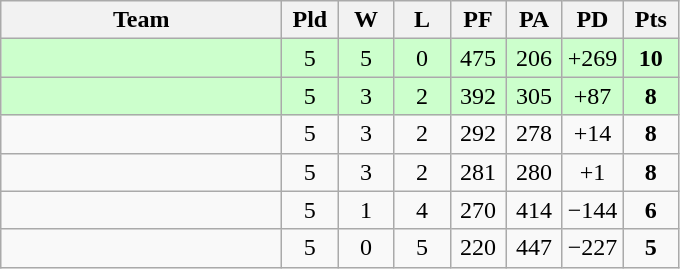<table class=wikitable style="text-align:center">
<tr>
<th width=180>Team</th>
<th width=30>Pld</th>
<th width=30>W</th>
<th width=30>L</th>
<th width=30>PF</th>
<th width=30>PA</th>
<th width=30>PD</th>
<th width=30>Pts</th>
</tr>
<tr align=center bgcolor="#ccffcc">
<td align=left></td>
<td>5</td>
<td>5</td>
<td>0</td>
<td>475</td>
<td>206</td>
<td>+269</td>
<td><strong>10</strong></td>
</tr>
<tr align=center bgcolor="#ccffcc">
<td align=left></td>
<td>5</td>
<td>3</td>
<td>2</td>
<td>392</td>
<td>305</td>
<td>+87</td>
<td><strong>8</strong></td>
</tr>
<tr align=center>
<td align=left></td>
<td>5</td>
<td>3</td>
<td>2</td>
<td>292</td>
<td>278</td>
<td>+14</td>
<td><strong>8</strong></td>
</tr>
<tr align=center>
<td align=left></td>
<td>5</td>
<td>3</td>
<td>2</td>
<td>281</td>
<td>280</td>
<td>+1</td>
<td><strong>8</strong></td>
</tr>
<tr align=center>
<td align=left></td>
<td>5</td>
<td>1</td>
<td>4</td>
<td>270</td>
<td>414</td>
<td>−144</td>
<td><strong>6</strong></td>
</tr>
<tr align=center>
<td align=left></td>
<td>5</td>
<td>0</td>
<td>5</td>
<td>220</td>
<td>447</td>
<td>−227</td>
<td><strong>5</strong></td>
</tr>
</table>
